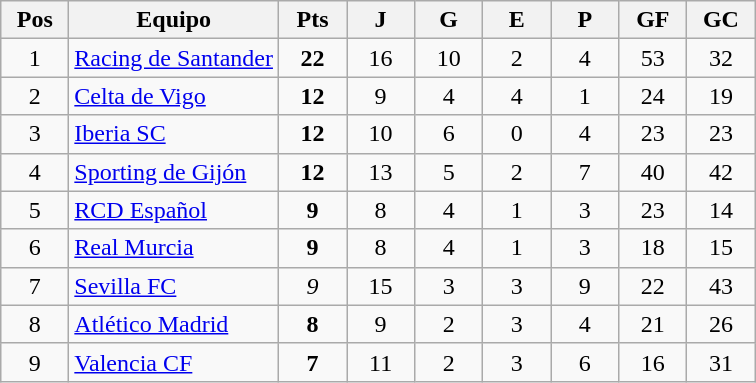<table class="wikitable sortable" style="text-align: center;">
<tr>
<th width="38" align="center">Pos</th>
<th align="center">Equipo</th>
<th width="38" align="center">Pts</th>
<th width="38" align="center">J</th>
<th width="38" align="center">G</th>
<th width="38" align="center">E</th>
<th width="38" align="center">P</th>
<th width="38" align="center">GF</th>
<th width="38" align="center">GC</th>
</tr>
<tr align="center">
<td>1</td>
<td align="left"><a href='#'>Racing de Santander</a></td>
<td><strong>22</strong></td>
<td>16</td>
<td>10</td>
<td>2</td>
<td>4</td>
<td>53</td>
<td>32</td>
</tr>
<tr align="center">
<td>2</td>
<td align="left"><a href='#'>Celta de Vigo</a></td>
<td><strong>12</strong></td>
<td>9</td>
<td>4</td>
<td>4</td>
<td>1</td>
<td>24</td>
<td>19</td>
</tr>
<tr align="center">
<td>3</td>
<td align="left"><a href='#'>Iberia SC</a></td>
<td><strong>12</strong></td>
<td>10</td>
<td>6</td>
<td>0</td>
<td>4</td>
<td>23</td>
<td>23</td>
</tr>
<tr align="center">
<td>4</td>
<td align="left"><a href='#'>Sporting de Gijón</a></td>
<td><strong>12</strong></td>
<td>13</td>
<td>5</td>
<td>2</td>
<td>7</td>
<td>40</td>
<td>42</td>
</tr>
<tr align="center">
<td>5</td>
<td align="left"><a href='#'>RCD Español</a></td>
<td><strong>9</strong></td>
<td>8</td>
<td>4</td>
<td>1</td>
<td>3</td>
<td>23</td>
<td>14</td>
</tr>
<tr align="center">
<td>6</td>
<td align="left"><a href='#'>Real Murcia</a></td>
<td><strong>9</strong></td>
<td>8</td>
<td>4</td>
<td>1</td>
<td>3</td>
<td>18</td>
<td>15</td>
</tr>
<tr align="center">
<td>7</td>
<td align="left"><a href='#'>Sevilla FC</a></td>
<td><em>9</em></td>
<td>15</td>
<td>3</td>
<td>3</td>
<td>9</td>
<td>22</td>
<td>43</td>
</tr>
<tr align="center">
<td>8</td>
<td align="left"><a href='#'>Atlético Madrid</a></td>
<td><strong>8</strong></td>
<td>9</td>
<td>2</td>
<td>3</td>
<td>4</td>
<td>21</td>
<td>26</td>
</tr>
<tr align="center">
<td>9</td>
<td align="left"><a href='#'>Valencia CF</a></td>
<td><strong>7</strong></td>
<td>11</td>
<td>2</td>
<td>3</td>
<td>6</td>
<td>16</td>
<td>31</td>
</tr>
</table>
